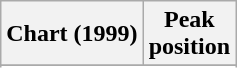<table class="wikitable sortable">
<tr>
<th>Chart (1999)</th>
<th>Peak<br>position</th>
</tr>
<tr>
</tr>
<tr>
</tr>
</table>
